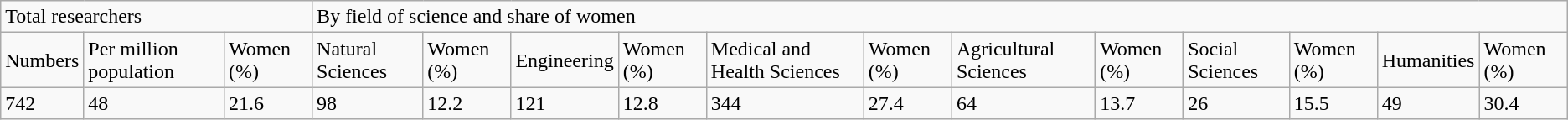<table class="wikitable">
<tr>
<td colspan="3">Total researchers</td>
<td colspan="12">By field of science and share  of women</td>
</tr>
<tr>
<td>Numbers</td>
<td>Per million population</td>
<td>Women (%)</td>
<td>Natural Sciences</td>
<td>Women (%)</td>
<td>Engineering</td>
<td>Women (%)</td>
<td>Medical and Health  Sciences</td>
<td>Women (%)</td>
<td>Agricultural Sciences</td>
<td>Women (%)</td>
<td>Social Sciences</td>
<td>Women (%)</td>
<td>Humanities</td>
<td>Women (%)</td>
</tr>
<tr>
<td>742</td>
<td>48</td>
<td>21.6</td>
<td>98</td>
<td>12.2</td>
<td>121</td>
<td>12.8</td>
<td>344</td>
<td>27.4</td>
<td>64</td>
<td>13.7</td>
<td>26</td>
<td>15.5</td>
<td>49</td>
<td>30.4</td>
</tr>
</table>
